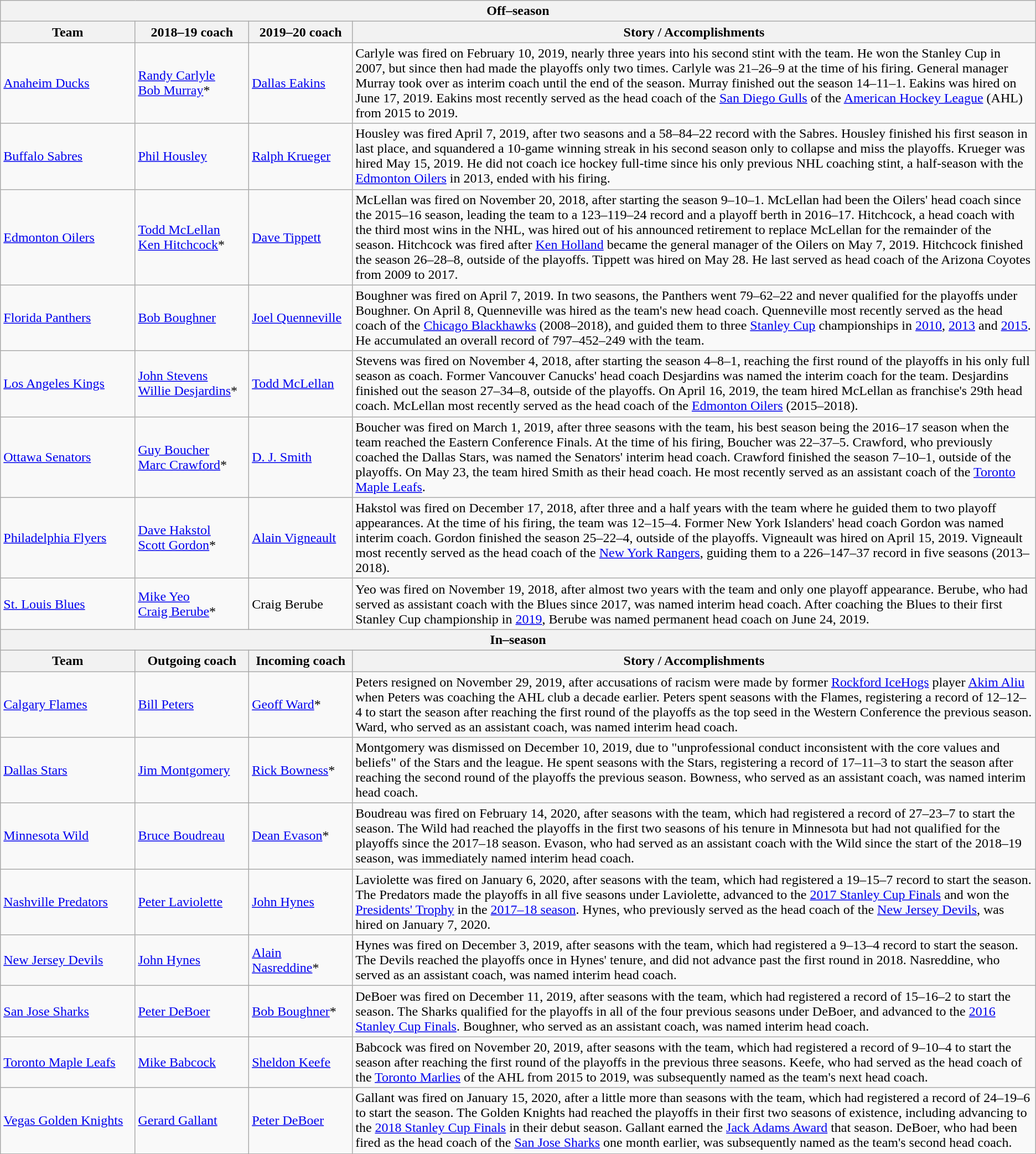<table class="wikitable">
<tr>
<th colspan="4">Off–season</th>
</tr>
<tr>
<th style="width:13%;">Team</th>
<th style="width:11%;">2018–19 coach</th>
<th style="width:10%;">2019–20 coach</th>
<th>Story / Accomplishments</th>
</tr>
<tr>
<td><a href='#'>Anaheim Ducks</a></td>
<td><a href='#'>Randy Carlyle</a><br><a href='#'>Bob Murray</a>*</td>
<td><a href='#'>Dallas Eakins</a></td>
<td>Carlyle was fired on February 10, 2019, nearly three years into his second stint with the team. He won the Stanley Cup in 2007, but since then had made the playoffs only two times. Carlyle was 21–26–9 at the time of his firing. General manager Murray took over as interim coach until the end of the season. Murray finished out the season 14–11–1. Eakins was hired on June 17, 2019. Eakins most recently served as the head coach of the <a href='#'>San Diego Gulls</a> of the <a href='#'>American Hockey League</a> (AHL) from 2015 to 2019.</td>
</tr>
<tr>
<td><a href='#'>Buffalo Sabres</a></td>
<td><a href='#'>Phil Housley</a></td>
<td><a href='#'>Ralph Krueger</a></td>
<td>Housley was fired April 7, 2019, after two seasons and a 58–84–22 record with the Sabres. Housley finished his first season in last place, and squandered a 10-game winning streak in his second season only to collapse and miss the playoffs. Krueger was hired May 15, 2019. He did not coach ice hockey full-time since his only previous NHL coaching stint, a half-season with the <a href='#'>Edmonton Oilers</a> in 2013, ended with his firing.</td>
</tr>
<tr>
<td><a href='#'>Edmonton Oilers</a></td>
<td><a href='#'>Todd McLellan</a><br><a href='#'>Ken Hitchcock</a>*</td>
<td><a href='#'>Dave Tippett</a></td>
<td>McLellan was fired on November 20, 2018, after starting the season 9–10–1. McLellan had been the Oilers' head coach since the 2015–16 season, leading the team to a 123–119–24 record and a playoff berth in 2016–17. Hitchcock, a head coach with the third most wins in the NHL, was hired out of his announced retirement to replace McLellan for the remainder of the season. Hitchcock was fired after <a href='#'>Ken Holland</a> became the general manager of the Oilers on May 7, 2019. Hitchcock finished the season 26–28–8, outside of the playoffs. Tippett was hired on May 28. He last served as head coach of the Arizona Coyotes from 2009 to 2017.</td>
</tr>
<tr>
<td><a href='#'>Florida Panthers</a></td>
<td><a href='#'>Bob Boughner</a></td>
<td><a href='#'>Joel Quenneville</a></td>
<td>Boughner was fired on April 7, 2019. In two seasons, the Panthers went 79–62–22 and never qualified for the playoffs under Boughner. On April 8, Quenneville was hired as the team's new head coach. Quenneville most recently served as the head coach of the <a href='#'>Chicago Blackhawks</a> (2008–2018), and guided them to three <a href='#'>Stanley Cup</a> championships in <a href='#'>2010</a>, <a href='#'>2013</a> and <a href='#'>2015</a>. He accumulated an overall record of 797–452–249 with the team.</td>
</tr>
<tr>
<td><a href='#'>Los Angeles Kings</a></td>
<td><a href='#'>John Stevens</a><br><a href='#'>Willie Desjardins</a>*</td>
<td><a href='#'>Todd McLellan</a></td>
<td>Stevens was fired on November 4, 2018, after starting the season 4–8–1, reaching the first round of the playoffs in his only full season as coach. Former Vancouver Canucks' head coach Desjardins was named the interim coach for the team. Desjardins finished out the season 27–34–8, outside of the playoffs. On April 16, 2019, the team hired McLellan as franchise's 29th head coach. McLellan most recently served as the head coach of the <a href='#'>Edmonton Oilers</a> (2015–2018).</td>
</tr>
<tr>
<td><a href='#'>Ottawa Senators</a></td>
<td><a href='#'>Guy Boucher</a><br><a href='#'>Marc Crawford</a>*</td>
<td><a href='#'>D. J. Smith</a></td>
<td>Boucher was fired on March 1, 2019, after three seasons with the team, his best season being the 2016–17 season when the team reached the Eastern Conference Finals. At the time of his firing, Boucher was 22–37–5. Crawford, who previously coached the Dallas Stars, was named the Senators' interim head coach. Crawford finished the season 7–10–1, outside of the playoffs. On May 23, the team hired Smith as their head coach. He most recently served as an assistant coach of the <a href='#'>Toronto Maple Leafs</a>.</td>
</tr>
<tr>
<td><a href='#'>Philadelphia Flyers</a></td>
<td><a href='#'>Dave Hakstol</a><br><a href='#'>Scott Gordon</a>*</td>
<td><a href='#'>Alain Vigneault</a></td>
<td>Hakstol was fired on December 17, 2018, after three and a half years with the team where he guided them to two playoff appearances. At the time of his firing, the team was 12–15–4. Former New York Islanders' head coach Gordon was named interim coach. Gordon finished the season 25–22–4, outside of the playoffs. Vigneault was hired on April 15, 2019. Vigneault most recently served as the head coach of the <a href='#'>New York Rangers</a>, guiding them to a 226–147–37 record in five seasons (2013–2018).</td>
</tr>
<tr>
<td><a href='#'>St. Louis Blues</a></td>
<td><a href='#'>Mike Yeo</a><br><a href='#'>Craig Berube</a>*</td>
<td>Craig Berube</td>
<td>Yeo was fired on November 19, 2018, after almost two years with the team and only one playoff appearance. Berube, who had served as assistant coach with the Blues since 2017, was named interim head coach. After coaching the Blues to their first Stanley Cup championship in <a href='#'>2019</a>, Berube was named permanent head coach on June 24, 2019.</td>
</tr>
<tr>
<th colspan="4">In–season</th>
</tr>
<tr>
<th style="width:13%;">Team</th>
<th style="width:11%;">Outgoing coach</th>
<th style="width:10%;">Incoming coach</th>
<th>Story / Accomplishments</th>
</tr>
<tr>
<td><a href='#'>Calgary Flames</a></td>
<td><a href='#'>Bill Peters</a></td>
<td><a href='#'>Geoff Ward</a>*</td>
<td>Peters resigned on November 29, 2019, after accusations of racism were made by former <a href='#'>Rockford IceHogs</a> player <a href='#'>Akim Aliu</a> when Peters was coaching the AHL club a decade earlier. Peters spent  seasons with the Flames, registering a record of 12–12–4 to start the season after reaching the first round of the playoffs as the top seed in the Western Conference the previous season. Ward, who served as an assistant coach, was named interim head coach.</td>
</tr>
<tr>
<td><a href='#'>Dallas Stars</a></td>
<td><a href='#'>Jim Montgomery</a></td>
<td><a href='#'>Rick Bowness</a>*</td>
<td>Montgomery was dismissed on December 10, 2019, due to "unprofessional conduct inconsistent with the core values and beliefs" of the Stars and the league. He spent  seasons with the Stars, registering a record of 17–11–3 to start the season after reaching the second round of the playoffs the previous season. Bowness, who served as an assistant coach, was named interim head coach.</td>
</tr>
<tr>
<td><a href='#'>Minnesota Wild</a></td>
<td><a href='#'>Bruce Boudreau</a></td>
<td><a href='#'>Dean Evason</a>*</td>
<td>Boudreau was fired on February 14, 2020, after  seasons with the team, which had registered a record of 27–23–7 to start the season. The Wild had reached the playoffs in the first two seasons of his tenure in Minnesota but had not qualified for the playoffs since the 2017–18 season. Evason, who had served as an assistant coach with the Wild since the start of the 2018–19 season, was immediately named interim head coach.</td>
</tr>
<tr>
<td><a href='#'>Nashville Predators</a></td>
<td><a href='#'>Peter Laviolette</a></td>
<td><a href='#'>John Hynes</a></td>
<td>Laviolette was fired on January 6, 2020, after  seasons with the team, which had registered a 19–15–7 record to start the season. The Predators made the playoffs in all five seasons under Laviolette, advanced to the <a href='#'>2017 Stanley Cup Finals</a> and won the <a href='#'>Presidents' Trophy</a> in the <a href='#'>2017–18 season</a>. Hynes, who previously served as the head coach of the <a href='#'>New Jersey Devils</a>, was hired on January 7, 2020.</td>
</tr>
<tr>
<td><a href='#'>New Jersey Devils</a></td>
<td><a href='#'>John Hynes</a></td>
<td><a href='#'>Alain Nasreddine</a>*</td>
<td>Hynes was fired on December 3, 2019, after  seasons with the team, which had registered a 9–13–4 record to start the season. The Devils reached the playoffs once in Hynes' tenure, and did not advance past the first round in 2018. Nasreddine, who served as an assistant coach, was named interim head coach.</td>
</tr>
<tr>
<td><a href='#'>San Jose Sharks</a></td>
<td><a href='#'>Peter DeBoer</a></td>
<td><a href='#'>Bob Boughner</a>*</td>
<td>DeBoer was fired on December 11, 2019, after  seasons with the team, which had registered a record of 15–16–2 to start the season. The Sharks qualified for the playoffs in all of the four previous seasons under DeBoer, and advanced to the <a href='#'>2016 Stanley Cup Finals</a>. Boughner, who served as an assistant coach, was named interim head coach.</td>
</tr>
<tr>
<td><a href='#'>Toronto Maple Leafs</a></td>
<td><a href='#'>Mike Babcock</a></td>
<td><a href='#'>Sheldon Keefe</a></td>
<td>Babcock was fired on November 20, 2019, after  seasons with the team, which had registered a record of 9–10–4 to start the season after reaching the first round of the playoffs in the previous three seasons. Keefe, who had served as the head coach of the <a href='#'>Toronto Marlies</a> of the AHL from 2015 to 2019, was subsequently named as the team's next head coach.</td>
</tr>
<tr>
<td><a href='#'>Vegas Golden Knights</a></td>
<td><a href='#'>Gerard Gallant</a></td>
<td><a href='#'>Peter DeBoer</a></td>
<td>Gallant was fired on January 15, 2020, after a little more than  seasons with the team, which had registered a record of 24–19–6 to start the season. The Golden Knights had reached the playoffs in their first two seasons of existence, including advancing to the <a href='#'>2018 Stanley Cup Finals</a> in their debut season. Gallant earned the <a href='#'>Jack Adams Award</a> that season. DeBoer, who had been fired as the head coach of the <a href='#'>San Jose Sharks</a> one month earlier, was subsequently named as the team's second head coach.</td>
</tr>
</table>
